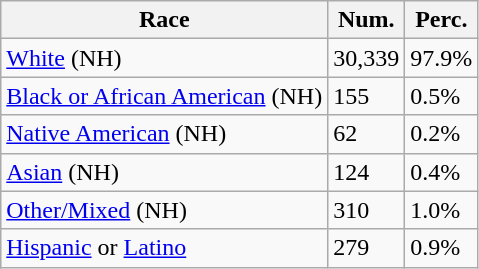<table class="wikitable">
<tr>
<th>Race</th>
<th>Num.</th>
<th>Perc.</th>
</tr>
<tr>
<td><a href='#'>White</a> (NH)</td>
<td>30,339</td>
<td>97.9%</td>
</tr>
<tr>
<td><a href='#'>Black or African American</a> (NH)</td>
<td>155</td>
<td>0.5%</td>
</tr>
<tr>
<td><a href='#'>Native American</a> (NH)</td>
<td>62</td>
<td>0.2%</td>
</tr>
<tr>
<td><a href='#'>Asian</a> (NH)</td>
<td>124</td>
<td>0.4%</td>
</tr>
<tr>
<td><a href='#'>Other/Mixed</a> (NH)</td>
<td>310</td>
<td>1.0%</td>
</tr>
<tr>
<td><a href='#'>Hispanic</a> or <a href='#'>Latino</a></td>
<td>279</td>
<td>0.9%</td>
</tr>
</table>
